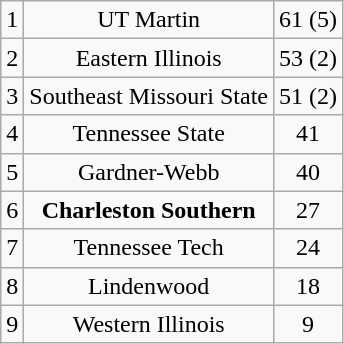<table class="wikitable">
<tr align="center">
<td>1</td>
<td>UT Martin</td>
<td>61 (5)</td>
</tr>
<tr align="center">
<td>2</td>
<td>Eastern Illinois</td>
<td>53 (2)</td>
</tr>
<tr align="center">
<td>3</td>
<td>Southeast Missouri State</td>
<td>51 (2)</td>
</tr>
<tr align="center">
<td>4</td>
<td>Tennessee State</td>
<td>41</td>
</tr>
<tr align="center">
<td>5</td>
<td>Gardner-Webb</td>
<td>40</td>
</tr>
<tr align="center">
<td>6</td>
<td><strong>Charleston Southern</strong></td>
<td>27</td>
</tr>
<tr align="center">
<td>7</td>
<td>Tennessee Tech</td>
<td>24</td>
</tr>
<tr align="center">
<td>8</td>
<td>Lindenwood</td>
<td>18</td>
</tr>
<tr align="center">
<td>9</td>
<td>Western Illinois</td>
<td>9</td>
</tr>
</table>
